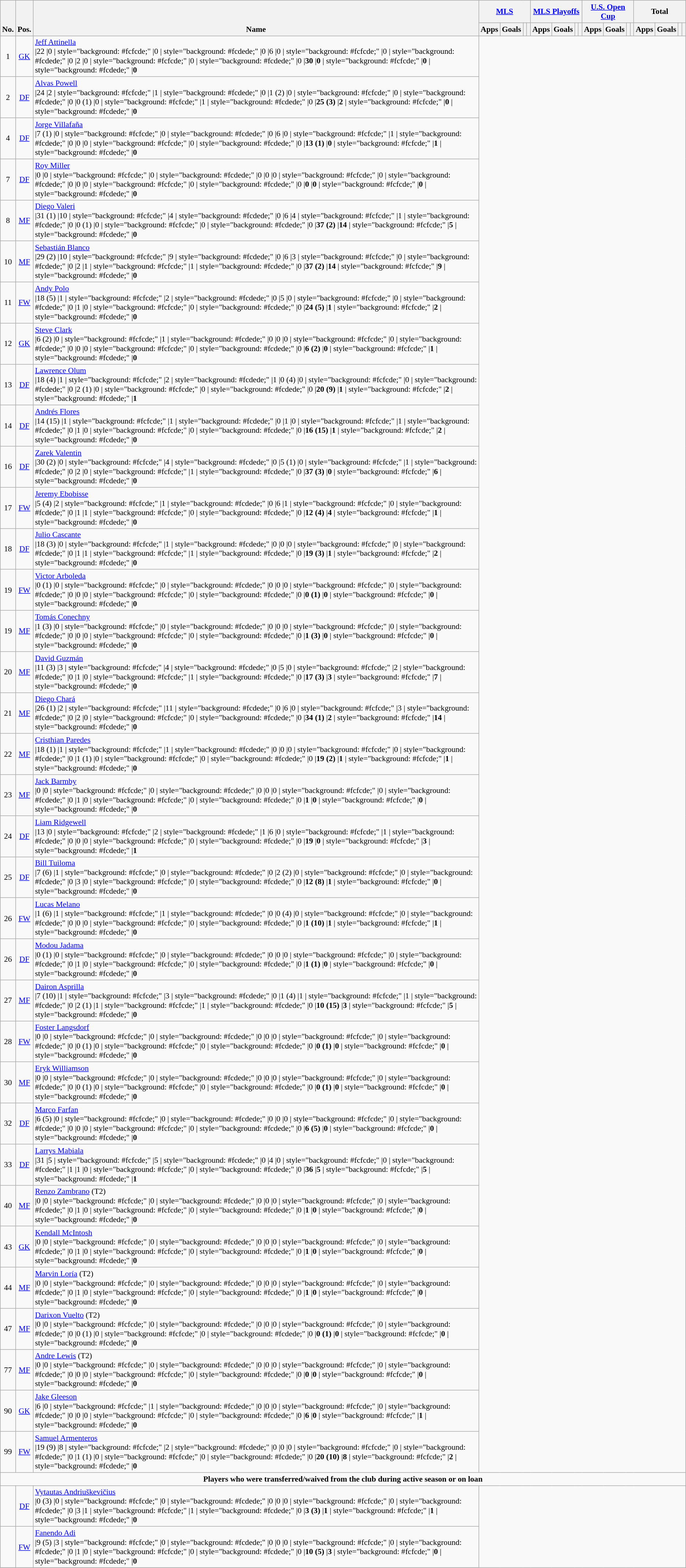<table class="wikitable" style="font-size: 90%; text-align: center;">
<tr>
<th rowspan="2" style="vertical-align:bottom;">No.</th>
<th rowspan="2" style="vertical-align:bottom;">Pos.</th>
<th rowspan="2" style="vertical-align:bottom;">Name</th>
<th colspan="4" style="width:85px;"><a href='#'>MLS</a></th>
<th colspan="4" style="width:85px;"><a href='#'>MLS Playoffs</a></th>
<th colspan="4" style="width:85px;"><a href='#'>U.S. Open Cup</a></th>
<th colspan="4" style="width:85px;">Total</th>
</tr>
<tr>
<th>Apps</th>
<th>Goals</th>
<th></th>
<th></th>
<th>Apps</th>
<th>Goals</th>
<th></th>
<th></th>
<th>Apps</th>
<th>Goals</th>
<th></th>
<th></th>
<th>Apps</th>
<th>Goals</th>
<th></th>
<th></th>
</tr>
<tr>
<td>1</td>
<td><a href='#'>GK</a></td>
<td align=left> <a href='#'>Jeff Attinella</a><br>                                        |22
                                       |0
 | style="background: #fcfcde;"      |0
    | style="background: #fcdede;"      |0
                                      |6
                                    |0
 | style="background: #fcfcde;"   |0
 | style="background: #fcdede;"      |0
                                       |2
                                      |0
 | style="background: #fcfcde;"     |0
 | style="background: #fcdede;"        |0
                                      |<strong>30</strong>
                                     |<strong>0</strong>
 | style="background: #fcfcde;"    |<strong>0</strong>
 | style="background: #fcdede;"       |<strong>0</strong></td>
</tr>
<tr>
<td>2</td>
<td><a href='#'>DF</a></td>
<td align=left> <a href='#'>Alvas Powell</a><br>                                        |24
                                       |2
 | style="background: #fcfcde;"      |1
    | style="background: #fcdede;"      |0
                                      |1 (2)
                                    |0
 | style="background: #fcfcde;"   |0
 | style="background: #fcdede;"      |0
                                       |0 (1)
                                      |0
 | style="background: #fcfcde;"     |1
 | style="background: #fcdede;"        |0
                                      |<strong>25 (3)</strong>
                                     |<strong>2</strong>
 | style="background: #fcfcde;"    |<strong>0</strong>
 | style="background: #fcdede;"       |<strong>0</strong></td>
</tr>
<tr>
<td>4</td>
<td><a href='#'>DF</a></td>
<td align=left> <a href='#'>Jorge Villafaña</a><br>                                        |7 (1)
                                       |0
 | style="background: #fcfcde;"      |0
    | style="background: #fcdede;"      |0
                                      |6
                                    |0
 | style="background: #fcfcde;"   |1
 | style="background: #fcdede;"      |0
                                       |0
                                      |0
 | style="background: #fcfcde;"     |0
 | style="background: #fcdede;"        |0
                                      |<strong>13 (1)</strong>
                                     |<strong>0</strong>
 | style="background: #fcfcde;"    |<strong>1</strong>
 | style="background: #fcdede;"       |<strong>0</strong></td>
</tr>
<tr>
<td>7</td>
<td><a href='#'>DF</a></td>
<td align=left> <a href='#'>Roy Miller</a><br>                                        |0
                                       |0
 | style="background: #fcfcde;"      |0
    | style="background: #fcdede;"      |0
                                      |0
                                    |0
 | style="background: #fcfcde;"   |0
 | style="background: #fcdede;"      |0
                                       |0
                                      |0
 | style="background: #fcfcde;"     |0
 | style="background: #fcdede;"        |0
                                      |<strong>0</strong>
                                     |<strong>0</strong>
 | style="background: #fcfcde;"    |<strong>0</strong>
 | style="background: #fcdede;"       |<strong>0</strong></td>
</tr>
<tr>
<td>8</td>
<td><a href='#'>MF</a></td>
<td align=left> <a href='#'>Diego Valeri</a><br>                                        |31 (1)
                                       |10
 | style="background: #fcfcde;"      |4
    | style="background: #fcdede;"      |0
                                      |6
                                    |4
 | style="background: #fcfcde;"   |1
 | style="background: #fcdede;"      |0
                                       |0 (1)
                                      |0
 | style="background: #fcfcde;"     |0
 | style="background: #fcdede;"        |0
                                      |<strong>37 (2)</strong>
                                     |<strong>14</strong>
 | style="background: #fcfcde;"    |<strong>5</strong>
 | style="background: #fcdede;"       |<strong>0</strong></td>
</tr>
<tr>
<td>10</td>
<td><a href='#'>MF</a></td>
<td align=left> <a href='#'>Sebastián Blanco</a><br>                                        |29 (2)
                                       |10
 | style="background: #fcfcde;"      |9
    | style="background: #fcdede;"      |0
                                      |6
                                    |3
 | style="background: #fcfcde;"   |0
 | style="background: #fcdede;"      |0
                                       |2
                                      |1
 | style="background: #fcfcde;"     |1
 | style="background: #fcdede;"        |0
                                      |<strong>37 (2)</strong>
                                     |<strong>14</strong>
 | style="background: #fcfcde;"    |<strong>9</strong>
 | style="background: #fcdede;"       |<strong>0</strong></td>
</tr>
<tr>
<td>11</td>
<td><a href='#'>FW</a></td>
<td align=left> <a href='#'>Andy Polo</a><br>                                        |18 (5)
                                       |1
 | style="background: #fcfcde;"      |2
    | style="background: #fcdede;"      |0
                                      |5
                                    |0
 | style="background: #fcfcde;"   |0
 | style="background: #fcdede;"      |0
                                       |1
                                      |0
 | style="background: #fcfcde;"     |0
 | style="background: #fcdede;"        |0
                                      |<strong>24 (5)</strong>
                                     |<strong>1</strong>
 | style="background: #fcfcde;"    |<strong>2</strong>
 | style="background: #fcdede;"       |<strong>0</strong></td>
</tr>
<tr>
<td>12</td>
<td><a href='#'>GK</a></td>
<td align=left> <a href='#'>Steve Clark</a><br>                                        |6 (2)
                                       |0
 | style="background: #fcfcde;"      |1
    | style="background: #fcdede;"      |0
                                      |0
                                    |0
 | style="background: #fcfcde;"   |0
 | style="background: #fcdede;"      |0
                                       |0
                                      |0
 | style="background: #fcfcde;"     |0
 | style="background: #fcdede;"        |0
                                      |<strong>6 (2)</strong>
                                     |<strong>0</strong>
 | style="background: #fcfcde;"    |<strong>1</strong>
 | style="background: #fcdede;"       |<strong>0</strong></td>
</tr>
<tr>
<td>13</td>
<td><a href='#'>DF</a></td>
<td align=left> <a href='#'>Lawrence Olum</a><br>                                        |18 (4)
                                       |1
 | style="background: #fcfcde;"      |2
    | style="background: #fcdede;"      |1
                                      |0 (4)
                                    |0
 | style="background: #fcfcde;"   |0
 | style="background: #fcdede;"      |0
                                       |2 (1)
                                      |0
 | style="background: #fcfcde;"     |0
 | style="background: #fcdede;"        |0
                                      |<strong>20 (9)</strong>
                                     |<strong>1</strong>
 | style="background: #fcfcde;"    |<strong>2</strong>
 | style="background: #fcdede;"       |<strong>1</strong></td>
</tr>
<tr>
<td>14</td>
<td><a href='#'>DF</a></td>
<td align=left> <a href='#'>Andrés Flores</a><br>                                        |14 (15)
                                       |1
 | style="background: #fcfcde;"      |1
    | style="background: #fcdede;"      |0
                                      |1
                                    |0
 | style="background: #fcfcde;"   |1
 | style="background: #fcdede;"      |0
                                       |1
                                      |0
 | style="background: #fcfcde;"     |0
 | style="background: #fcdede;"        |0
                                      |<strong>16 (15)</strong>
                                     |<strong>1</strong>
 | style="background: #fcfcde;"    |<strong>2</strong>
 | style="background: #fcdede;"       |<strong>0</strong></td>
</tr>
<tr>
<td>16</td>
<td><a href='#'>DF</a></td>
<td align=left> <a href='#'>Zarek Valentin</a><br>                                        |30 (2)
                                       |0
 | style="background: #fcfcde;"      |4
    | style="background: #fcdede;"      |0
                                      |5 (1)
                                    |0
 | style="background: #fcfcde;"   |1
 | style="background: #fcdede;"      |0
                                       |2
                                      |0
 | style="background: #fcfcde;"     |1
 | style="background: #fcdede;"        |0
                                      |<strong>37 (3)</strong>
                                     |<strong>0</strong>
 | style="background: #fcfcde;"    |<strong>6</strong>
 | style="background: #fcdede;"       |<strong>0</strong></td>
</tr>
<tr>
<td>17</td>
<td><a href='#'>FW</a></td>
<td align=left> <a href='#'>Jeremy Ebobisse</a><br>                                        |5 (4)
                                       |2
 | style="background: #fcfcde;"      |1
    | style="background: #fcdede;"      |0
                                      |6
                                    |1
 | style="background: #fcfcde;"   |0
 | style="background: #fcdede;"      |0
                                       |1
                                      |1
 | style="background: #fcfcde;"     |0
 | style="background: #fcdede;"        |0
                                      |<strong>12 (4)</strong>
                                     |<strong>4</strong>
 | style="background: #fcfcde;"    |<strong>1</strong>
 | style="background: #fcdede;"       |<strong>0</strong></td>
</tr>
<tr>
<td>18</td>
<td><a href='#'>DF</a></td>
<td align=left> <a href='#'>Julio Cascante</a><br>                                        |18 (3)
                                       |0
 | style="background: #fcfcde;"      |1
    | style="background: #fcdede;"      |0
                                      |0
                                    |0
 | style="background: #fcfcde;"   |0
 | style="background: #fcdede;"      |0
                                       |1
                                      |1
 | style="background: #fcfcde;"     |1
 | style="background: #fcdede;"        |0
                                      |<strong>19 (3)</strong>
                                     |<strong>1</strong>
 | style="background: #fcfcde;"    |<strong>2</strong>
 | style="background: #fcdede;"       |<strong>0</strong></td>
</tr>
<tr>
<td>19</td>
<td><a href='#'>FW</a></td>
<td align=left> <a href='#'>Victor Arboleda</a><br>                                        |0 (1)
                                       |0
 | style="background: #fcfcde;"      |0
    | style="background: #fcdede;"      |0
                                      |0
                                    |0
 | style="background: #fcfcde;"   |0
 | style="background: #fcdede;"      |0
                                       |0
                                      |0
 | style="background: #fcfcde;"     |0
 | style="background: #fcdede;"        |0
                                      |<strong>0 (1)</strong>
                                     |<strong>0</strong>
 | style="background: #fcfcde;"    |<strong>0</strong>
 | style="background: #fcdede;"       |<strong>0</strong></td>
</tr>
<tr>
<td>19</td>
<td><a href='#'>MF</a></td>
<td align=left> <a href='#'>Tomás Conechny</a><br>                                        |1 (3)
                                       |0
 | style="background: #fcfcde;"      |0
    | style="background: #fcdede;"      |0
                                      |0
                                    |0
 | style="background: #fcfcde;"   |0
 | style="background: #fcdede;"      |0
                                       |0
                                      |0
 | style="background: #fcfcde;"     |0
 | style="background: #fcdede;"        |0
                                      |<strong>1 (3)</strong>
                                     |<strong>0</strong>
 | style="background: #fcfcde;"    |<strong>0</strong>
 | style="background: #fcdede;"       |<strong>0</strong></td>
</tr>
<tr>
<td>20</td>
<td><a href='#'>MF</a></td>
<td align=left> <a href='#'>David Guzmán</a><br>                                        |11 (3)
                                       |3
 | style="background: #fcfcde;"      |4
    | style="background: #fcdede;"      |0
                                      |5
                                    |0
 | style="background: #fcfcde;"   |2
 | style="background: #fcdede;"      |0
                                       |1
                                      |0
 | style="background: #fcfcde;"     |1
 | style="background: #fcdede;"        |0
                                      |<strong>17 (3)</strong>
                                     |<strong>3</strong>
 | style="background: #fcfcde;"    |<strong>7</strong>
 | style="background: #fcdede;"       |<strong>0</strong></td>
</tr>
<tr>
<td>21</td>
<td><a href='#'>MF</a></td>
<td align=left> <a href='#'>Diego Chará</a><br>                                        |26 (1)
                                       |2
 | style="background: #fcfcde;"      |11
    | style="background: #fcdede;"      |0
                                      |6
                                    |0
 | style="background: #fcfcde;"   |3
 | style="background: #fcdede;"      |0
                                       |2
                                      |0
 | style="background: #fcfcde;"     |0
 | style="background: #fcdede;"        |0
                                      |<strong>34 (1)</strong>
                                     |<strong>2</strong>
 | style="background: #fcfcde;"    |<strong>14</strong>
 | style="background: #fcdede;"       |<strong>0</strong></td>
</tr>
<tr>
<td>22</td>
<td><a href='#'>MF</a></td>
<td align=left> <a href='#'>Cristhian Paredes</a><br>                                        |18 (1)
                                       |1
 | style="background: #fcfcde;"      |1
    | style="background: #fcdede;"      |0
                                      |0
                                    |0
 | style="background: #fcfcde;"   |0
 | style="background: #fcdede;"      |0
                                       |1 (1)
                                      |0
 | style="background: #fcfcde;"     |0
 | style="background: #fcdede;"        |0
                                      |<strong>19 (2)</strong>
                                     |<strong>1</strong>
 | style="background: #fcfcde;"    |<strong>1</strong>
 | style="background: #fcdede;"       |<strong>0</strong></td>
</tr>
<tr>
<td>23</td>
<td><a href='#'>MF</a></td>
<td align=left> <a href='#'>Jack Barmby</a><br>                                        |0
                                       |0
 | style="background: #fcfcde;"      |0
    | style="background: #fcdede;"      |0
                                      |0
                                    |0
 | style="background: #fcfcde;"   |0
 | style="background: #fcdede;"      |0
                                       |1
                                      |0
 | style="background: #fcfcde;"     |0
 | style="background: #fcdede;"        |0
                                      |<strong>1</strong>
                                     |<strong>0</strong>
 | style="background: #fcfcde;"    |<strong>0</strong>
 | style="background: #fcdede;"       |<strong>0</strong></td>
</tr>
<tr>
<td>24</td>
<td><a href='#'>DF</a></td>
<td align=left> <a href='#'>Liam Ridgewell</a><br>                                        |13
                                       |0
 | style="background: #fcfcde;"      |2
    | style="background: #fcdede;"      |1
                                      |6
                                    |0
 | style="background: #fcfcde;"   |1
 | style="background: #fcdede;"      |0
                                       |0
                                      |0
 | style="background: #fcfcde;"     |0
 | style="background: #fcdede;"        |0
                                      |<strong>19</strong>
                                     |<strong>0</strong>
 | style="background: #fcfcde;"    |<strong>3</strong>
 | style="background: #fcdede;"       |<strong>1</strong></td>
</tr>
<tr>
<td>25</td>
<td><a href='#'>DF</a></td>
<td align=left> <a href='#'>Bill Tuiloma</a><br>                                        |7 (6)
                                       |1
 | style="background: #fcfcde;"      |0
    | style="background: #fcdede;"      |0
                                      |2 (2)
                                    |0
 | style="background: #fcfcde;"   |0
 | style="background: #fcdede;"      |0
                                       |3
                                      |0
 | style="background: #fcfcde;"     |0
 | style="background: #fcdede;"        |0
                                      |<strong>12 (8)</strong>
                                     |<strong>1</strong>
 | style="background: #fcfcde;"    |<strong>0</strong>
 | style="background: #fcdede;"       |<strong>0</strong></td>
</tr>
<tr>
<td>26</td>
<td><a href='#'>FW</a></td>
<td align=left> <a href='#'>Lucas Melano</a><br>                                        |1 (6)
                                       |1
 | style="background: #fcfcde;"      |1
    | style="background: #fcdede;"      |0
                                      |0 (4)
                                    |0
 | style="background: #fcfcde;"   |0
 | style="background: #fcdede;"      |0
                                       |0
                                      |0
 | style="background: #fcfcde;"     |0
 | style="background: #fcdede;"        |0
                                      |<strong>1 (10)</strong>
                                     |<strong>1</strong>
 | style="background: #fcfcde;"    |<strong>1</strong>
 | style="background: #fcdede;"       |<strong>0</strong></td>
</tr>
<tr>
<td>26</td>
<td><a href='#'>DF</a></td>
<td align=left> <a href='#'>Modou Jadama</a><br>                                        |0 (1)
                                       |0
 | style="background: #fcfcde;"      |0
    | style="background: #fcdede;"      |0
                                      |0
                                    |0
 | style="background: #fcfcde;"   |0
 | style="background: #fcdede;"      |0
                                       |1
                                      |0
 | style="background: #fcfcde;"     |0
 | style="background: #fcdede;"        |0
                                      |<strong>1 (1)</strong>
                                     |<strong>0</strong>
 | style="background: #fcfcde;"    |<strong>0</strong>
 | style="background: #fcdede;"       |<strong>0</strong></td>
</tr>
<tr>
<td>27</td>
<td><a href='#'>MF</a></td>
<td align=left> <a href='#'>Dairon Asprilla</a><br>                                        |7 (10)
                                       |1
 | style="background: #fcfcde;"      |3
    | style="background: #fcdede;"      |0
                                      |1 (4)
                                    |1
 | style="background: #fcfcde;"   |1
 | style="background: #fcdede;"      |0
                                       |2 (1)
                                      |1
 | style="background: #fcfcde;"     |1
 | style="background: #fcdede;"        |0
                                      |<strong>10 (15)</strong>
                                     |<strong>3</strong>
 | style="background: #fcfcde;"    |<strong>5</strong>
 | style="background: #fcdede;"       |<strong>0</strong></td>
</tr>
<tr>
<td>28</td>
<td><a href='#'>FW</a></td>
<td align=left> <a href='#'>Foster Langsdorf</a><br>                                        |0
                                       |0
 | style="background: #fcfcde;"      |0
    | style="background: #fcdede;"      |0
                                      |0
                                    |0
 | style="background: #fcfcde;"   |0
 | style="background: #fcdede;"      |0
                                       |0 (1)
                                      |0
 | style="background: #fcfcde;"     |0
 | style="background: #fcdede;"        |0
                                      |<strong>0 (1)</strong>
                                     |<strong>0</strong>
 | style="background: #fcfcde;"    |<strong>0</strong>
 | style="background: #fcdede;"       |<strong>0</strong></td>
</tr>
<tr>
<td>30</td>
<td><a href='#'>MF</a></td>
<td align=left> <a href='#'>Eryk Williamson</a><br>                                        |0
                                       |0
 | style="background: #fcfcde;"      |0
    | style="background: #fcdede;"      |0
                                      |0
                                    |0
 | style="background: #fcfcde;"   |0
 | style="background: #fcdede;"      |0
                                       |0 (1)
                                      |0
 | style="background: #fcfcde;"     |0
 | style="background: #fcdede;"        |0
                                      |<strong>0 (1)</strong>
                                     |<strong>0</strong>
 | style="background: #fcfcde;"    |<strong>0</strong>
 | style="background: #fcdede;"       |<strong>0</strong></td>
</tr>
<tr>
<td>32</td>
<td><a href='#'>DF</a></td>
<td align=left> <a href='#'>Marco Farfan</a><br>                                        |6 (5)
                                       |0
 | style="background: #fcfcde;"      |0
    | style="background: #fcdede;"      |0
                                      |0
                                    |0
 | style="background: #fcfcde;"   |0
 | style="background: #fcdede;"      |0
                                       |0
                                      |0
 | style="background: #fcfcde;"     |0
 | style="background: #fcdede;"        |0
                                      |<strong>6 (5)</strong>
                                     |<strong>0</strong>
 | style="background: #fcfcde;"    |<strong>0</strong>
 | style="background: #fcdede;"       |<strong>0</strong></td>
</tr>
<tr>
<td>33</td>
<td><a href='#'>DF</a></td>
<td align=left> <a href='#'>Larrys Mabiala</a><br>                                        |31
                                       |5
 | style="background: #fcfcde;"      |5
    | style="background: #fcdede;"      |0
                                      |4
                                    |0
 | style="background: #fcfcde;"   |0
 | style="background: #fcdede;"      |1
                                       |1
                                      |0
 | style="background: #fcfcde;"     |0
 | style="background: #fcdede;"        |0
                                      |<strong>36</strong>
                                     |<strong>5</strong>
 | style="background: #fcfcde;"    |<strong>5</strong>
 | style="background: #fcdede;"       |<strong>1</strong></td>
</tr>
<tr>
<td>40</td>
<td><a href='#'>MF</a></td>
<td align=left> <a href='#'>Renzo Zambrano</a> (T2)<br>                                        |0
                                       |0
 | style="background: #fcfcde;"      |0
    | style="background: #fcdede;"      |0
                                      |0
                                    |0
 | style="background: #fcfcde;"   |0
 | style="background: #fcdede;"      |0
                                       |1
                                      |0
 | style="background: #fcfcde;"     |0
 | style="background: #fcdede;"        |0
                                      |<strong>1</strong>
                                     |<strong>0</strong>
 | style="background: #fcfcde;"    |<strong>0</strong>
 | style="background: #fcdede;"       |<strong>0</strong></td>
</tr>
<tr>
<td>43</td>
<td><a href='#'>GK</a></td>
<td align=left> <a href='#'>Kendall McIntosh</a><br>                                        |0
                                       |0
 | style="background: #fcfcde;"      |0
    | style="background: #fcdede;"      |0
                                      |0
                                    |0
 | style="background: #fcfcde;"   |0
 | style="background: #fcdede;"      |0
                                       |1
                                      |0
 | style="background: #fcfcde;"     |0
 | style="background: #fcdede;"        |0
                                      |<strong>1</strong>
                                     |<strong>0</strong>
 | style="background: #fcfcde;"    |<strong>0</strong>
 | style="background: #fcdede;"       |<strong>0</strong></td>
</tr>
<tr>
<td>44</td>
<td><a href='#'>MF</a></td>
<td align=left> <a href='#'>Marvin Loría</a> (T2)<br>                                        |0
                                       |0
 | style="background: #fcfcde;"      |0
    | style="background: #fcdede;"      |0
                                      |0
                                    |0
 | style="background: #fcfcde;"   |0
 | style="background: #fcdede;"      |0
                                       |1
                                      |0
 | style="background: #fcfcde;"     |0
 | style="background: #fcdede;"        |0
                                      |<strong>1</strong>
                                     |<strong>0</strong>
 | style="background: #fcfcde;"    |<strong>0</strong>
 | style="background: #fcdede;"       |<strong>0</strong></td>
</tr>
<tr>
<td>47</td>
<td><a href='#'>MF</a></td>
<td align=left> <a href='#'>Darixon Vuelto</a> (T2)<br>                                        |0
                                       |0
 | style="background: #fcfcde;"      |0
    | style="background: #fcdede;"      |0
                                      |0
                                    |0
 | style="background: #fcfcde;"   |0
 | style="background: #fcdede;"      |0
                                       |0 (1)
                                      |0
 | style="background: #fcfcde;"     |0
 | style="background: #fcdede;"        |0
                                      |<strong>0 (1)</strong>
                                     |<strong>0</strong>
 | style="background: #fcfcde;"    |<strong>0</strong>
 | style="background: #fcdede;"       |<strong>0</strong></td>
</tr>
<tr>
<td>77</td>
<td><a href='#'>MF</a></td>
<td align=left> <a href='#'>Andre Lewis</a> (T2)<br>                                        |0
                                       |0
 | style="background: #fcfcde;"      |0
    | style="background: #fcdede;"      |0
                                      |0
                                    |0
 | style="background: #fcfcde;"   |0
 | style="background: #fcdede;"      |0
                                       |0
                                      |0
 | style="background: #fcfcde;"     |0
 | style="background: #fcdede;"        |0
                                      |<strong>0</strong>
                                     |<strong>0</strong>
 | style="background: #fcfcde;"    |<strong>0</strong>
 | style="background: #fcdede;"       |<strong>0</strong></td>
</tr>
<tr>
<td>90</td>
<td><a href='#'>GK</a></td>
<td align=left> <a href='#'>Jake Gleeson</a><br>                                        |6
                                       |0
 | style="background: #fcfcde;"      |1
    | style="background: #fcdede;"      |0
                                      |0
                                    |0
 | style="background: #fcfcde;"   |0
 | style="background: #fcdede;"      |0
                                       |0
                                      |0
 | style="background: #fcfcde;"     |0
 | style="background: #fcdede;"        |0
                                      |<strong>6</strong>
                                     |<strong>0</strong>
 | style="background: #fcfcde;"    |<strong>1</strong>
 | style="background: #fcdede;"       |<strong>0</strong></td>
</tr>
<tr>
<td>99</td>
<td><a href='#'>FW</a></td>
<td align=left> <a href='#'>Samuel Armenteros</a><br>                                        |19 (9)
                                       |8
 | style="background: #fcfcde;"      |2
    | style="background: #fcdede;"      |0
                                      |0
                                    |0
 | style="background: #fcfcde;"   |0
 | style="background: #fcdede;"      |0
                                       |1 (1)
                                      |0
 | style="background: #fcfcde;"     |0
 | style="background: #fcdede;"        |0
                                      |<strong>20 (10)</strong>
                                     |<strong>8</strong>
 | style="background: #fcfcde;"    |<strong>2</strong>
 | style="background: #fcdede;"       |<strong>0</strong></td>
</tr>
<tr>
<td colspan="23"><strong>Players who were transferred/waived from the club during active season or on loan</strong></td>
</tr>
<tr>
<td></td>
<td><a href='#'>DF</a></td>
<td align=left> <a href='#'>Vytautas Andriuškevičius</a><br>                                        |0 (3)
                                       |0
 | style="background: #fcfcde;"      |0
    | style="background: #fcdede;"      |0
                                      |0
                                    |0
 | style="background: #fcfcde;"   |0
 | style="background: #fcdede;"      |0
                                       |3
                                      |1
 | style="background: #fcfcde;"     |1
 | style="background: #fcdede;"        |0
                                      |<strong>3 (3)</strong>
                                     |<strong>1</strong>
 | style="background: #fcfcde;"    |<strong>1</strong>
 | style="background: #fcdede;"       |<strong>0</strong></td>
</tr>
<tr>
<td></td>
<td><a href='#'>FW</a></td>
<td align=left> <a href='#'>Fanendo Adi</a><br>                                        |9 (5)
                                       |3
 | style="background: #fcfcde;"      |0
    | style="background: #fcdede;"      |0
                                      |0
                                    |0
 | style="background: #fcfcde;"   |0
 | style="background: #fcdede;"      |0
                                       |1
                                      |0
 | style="background: #fcfcde;"     |0
 | style="background: #fcdede;"        |0
                                      |<strong>10 (5)</strong>
                                     |<strong>3</strong>
 | style="background: #fcfcde;"    |<strong>0</strong>
 | style="background: #fcdede;"       |<strong>0</strong></td>
</tr>
<tr>
</tr>
</table>
